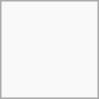<table class="wikitable" style="float: right;">
<tr>
<td style="padding: 2em;"></td>
</tr>
</table>
